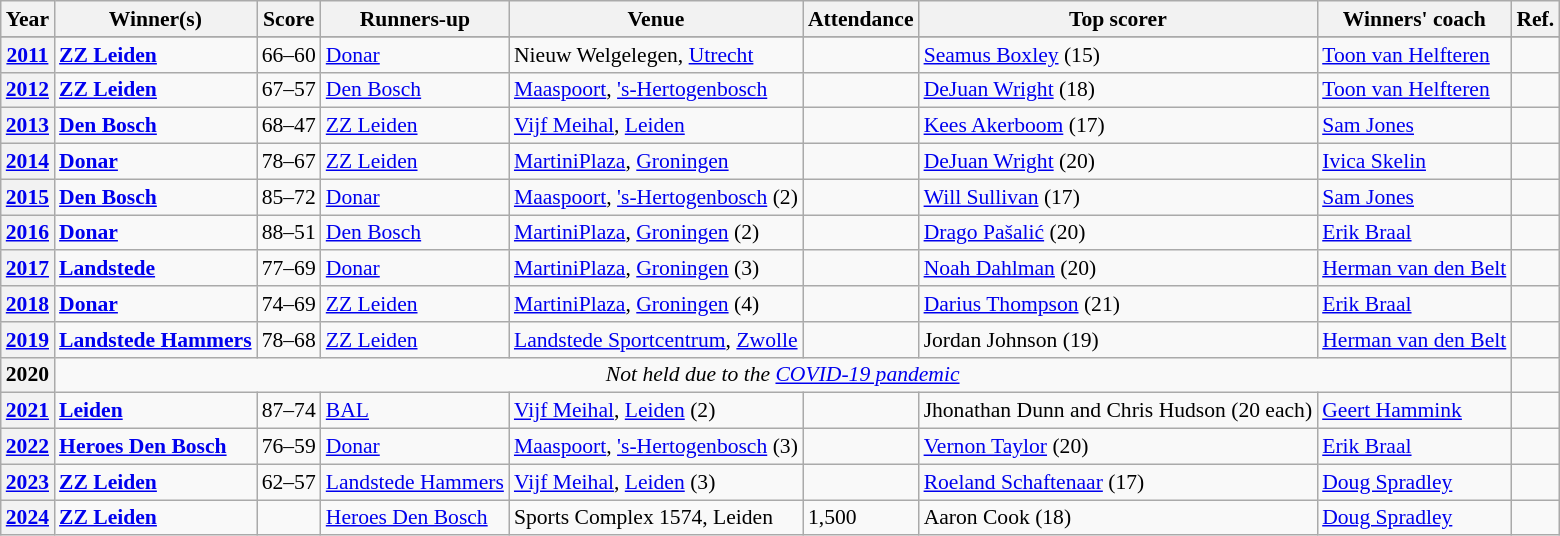<table class="wikitable sortable plainrowheaders" style="font-size:90%;">
<tr>
<th scope="col">Year</th>
<th scope="col">Winner(s)</th>
<th scope="col">Score</th>
<th scope="col">Runners-up</th>
<th scope="col">Venue</th>
<th scope="col">Attendance</th>
<th scope="col">Top scorer</th>
<th scope="col">Winners' coach</th>
<th scope="col">Ref.</th>
</tr>
<tr>
</tr>
<tr>
<th scope="row" style="text-align:center;"><a href='#'>2011</a></th>
<td><strong><a href='#'>ZZ Leiden</a></strong></td>
<td align=center>66–60</td>
<td><a href='#'>Donar</a></td>
<td>Nieuw Welgelegen, <a href='#'>Utrecht</a></td>
<td></td>
<td><a href='#'>Seamus Boxley</a> (15)</td>
<td><a href='#'>Toon van Helfteren</a></td>
<td></td>
</tr>
<tr>
<th scope="row" style="text-align:center;"><a href='#'>2012</a></th>
<td><strong><a href='#'>ZZ Leiden</a></strong></td>
<td align=center>67–57</td>
<td><a href='#'>Den Bosch</a></td>
<td><a href='#'>Maaspoort</a>, <a href='#'>'s-Hertogenbosch</a></td>
<td></td>
<td><a href='#'>DeJuan Wright</a> (18)</td>
<td><a href='#'>Toon van Helfteren</a></td>
<td></td>
</tr>
<tr>
<th scope="row" style="text-align:center;"><a href='#'>2013</a></th>
<td><strong><a href='#'>Den Bosch</a></strong></td>
<td align=center>68–47</td>
<td><a href='#'>ZZ Leiden</a></td>
<td><a href='#'>Vijf Meihal</a>, <a href='#'>Leiden</a></td>
<td></td>
<td><a href='#'>Kees Akerboom</a> (17)</td>
<td><a href='#'>Sam Jones</a></td>
<td></td>
</tr>
<tr>
<th scope="row" style="text-align:center;"><a href='#'>2014</a></th>
<td><strong><a href='#'>Donar</a></strong></td>
<td style="text-align:center;">78–67</td>
<td><a href='#'>ZZ Leiden</a></td>
<td><a href='#'>MartiniPlaza</a>, <a href='#'>Groningen</a></td>
<td></td>
<td><a href='#'>DeJuan Wright</a> (20)</td>
<td><a href='#'>Ivica Skelin</a></td>
<td></td>
</tr>
<tr>
<th scope="row" style="text-align:center;"><a href='#'>2015</a></th>
<td><strong><a href='#'>Den Bosch</a></strong></td>
<td align=center>85–72</td>
<td><a href='#'>Donar</a></td>
<td><a href='#'>Maaspoort</a>, <a href='#'>'s-Hertogenbosch</a> (2)</td>
<td></td>
<td><a href='#'>Will Sullivan</a> (17)</td>
<td><a href='#'>Sam Jones</a></td>
<td></td>
</tr>
<tr>
<th scope="row" style="text-align:center;"><a href='#'>2016</a></th>
<td><strong><a href='#'>Donar</a></strong></td>
<td align=center>88–51</td>
<td><a href='#'>Den Bosch</a></td>
<td><a href='#'>MartiniPlaza</a>, <a href='#'>Groningen</a> (2)</td>
<td></td>
<td><a href='#'>Drago Pašalić</a> (20)</td>
<td><a href='#'>Erik Braal</a></td>
<td></td>
</tr>
<tr>
<th scope="row" style="text-align:center;"><a href='#'>2017</a></th>
<td><strong><a href='#'>Landstede</a></strong></td>
<td align=center>77–69</td>
<td><a href='#'>Donar</a></td>
<td><a href='#'>MartiniPlaza</a>, <a href='#'>Groningen</a> (3)</td>
<td></td>
<td><a href='#'>Noah Dahlman</a> (20)</td>
<td><a href='#'>Herman van den Belt</a></td>
<td></td>
</tr>
<tr>
<th scope="row" style="text-align:center;"><a href='#'>2018</a></th>
<td><strong><a href='#'>Donar</a></strong></td>
<td align=center>74–69</td>
<td><a href='#'>ZZ Leiden</a></td>
<td><a href='#'>MartiniPlaza</a>, <a href='#'>Groningen</a> (4)</td>
<td></td>
<td><a href='#'>Darius Thompson</a> (21)</td>
<td><a href='#'>Erik Braal</a></td>
<td></td>
</tr>
<tr>
<th scope="row" style="text-align:center;"><a href='#'>2019</a></th>
<td><strong><a href='#'>Landstede Hammers</a></strong></td>
<td align=center>78–68</td>
<td><a href='#'>ZZ Leiden</a></td>
<td><a href='#'>Landstede Sportcentrum</a>, <a href='#'>Zwolle</a></td>
<td></td>
<td>Jordan Johnson (19)</td>
<td><a href='#'>Herman van den Belt</a></td>
<td></td>
</tr>
<tr>
<th scope="row" style="text-align:center;">2020</th>
<td colspan="7" style="text-align:center;"><em>Not held due to the <a href='#'>COVID-19 pandemic</a></em></td>
<td></td>
</tr>
<tr>
<th scope="row" style="text-align:center;"><a href='#'>2021</a></th>
<td><strong><a href='#'>Leiden</a></strong></td>
<td align=center>87–74</td>
<td><a href='#'>BAL</a></td>
<td><a href='#'>Vijf Meihal</a>, <a href='#'>Leiden</a> (2)</td>
<td></td>
<td>Jhonathan Dunn and Chris Hudson (20 each)</td>
<td><a href='#'>Geert Hammink</a></td>
<td></td>
</tr>
<tr>
<th scope="row" style="text-align:center;"><a href='#'>2022</a></th>
<td><strong><a href='#'>Heroes Den Bosch</a></strong></td>
<td style="text-align:center;">76–59</td>
<td><a href='#'>Donar</a></td>
<td><a href='#'>Maaspoort</a>, <a href='#'>'s-Hertogenbosch</a> (3)</td>
<td></td>
<td><a href='#'>Vernon Taylor</a> (20)</td>
<td><a href='#'>Erik Braal</a></td>
<td></td>
</tr>
<tr>
<th scope="row" style="text-align:center;"><a href='#'>2023</a></th>
<td><strong><a href='#'>ZZ Leiden</a></strong></td>
<td style="text-align:center;">62–57</td>
<td><a href='#'>Landstede Hammers</a></td>
<td><a href='#'>Vijf Meihal</a>, <a href='#'>Leiden</a> (3)</td>
<td></td>
<td><a href='#'>Roeland Schaftenaar</a> (17)</td>
<td><a href='#'>Doug Spradley</a></td>
<td></td>
</tr>
<tr>
<th scope="row" style="text-align:center;"><a href='#'>2024</a></th>
<td><strong><a href='#'>ZZ Leiden</a></strong></td>
<td></td>
<td><a href='#'>Heroes Den Bosch</a></td>
<td>Sports Complex 1574, Leiden</td>
<td>1,500</td>
<td>Aaron Cook (18)</td>
<td><a href='#'>Doug Spradley</a></td>
<td></td>
</tr>
</table>
